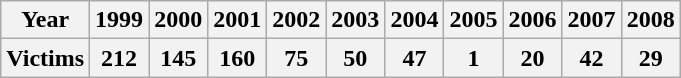<table class="wikitable">
<tr>
<th>Year</th>
<th>1999</th>
<th>2000</th>
<th>2001</th>
<th>2002</th>
<th>2003</th>
<th>2004</th>
<th>2005</th>
<th>2006</th>
<th>2007</th>
<th>2008</th>
</tr>
<tr>
<th>Victims</th>
<th>212</th>
<th>145</th>
<th>160</th>
<th>75</th>
<th>50</th>
<th>47</th>
<th>1</th>
<th>20</th>
<th>42</th>
<th>29</th>
</tr>
</table>
